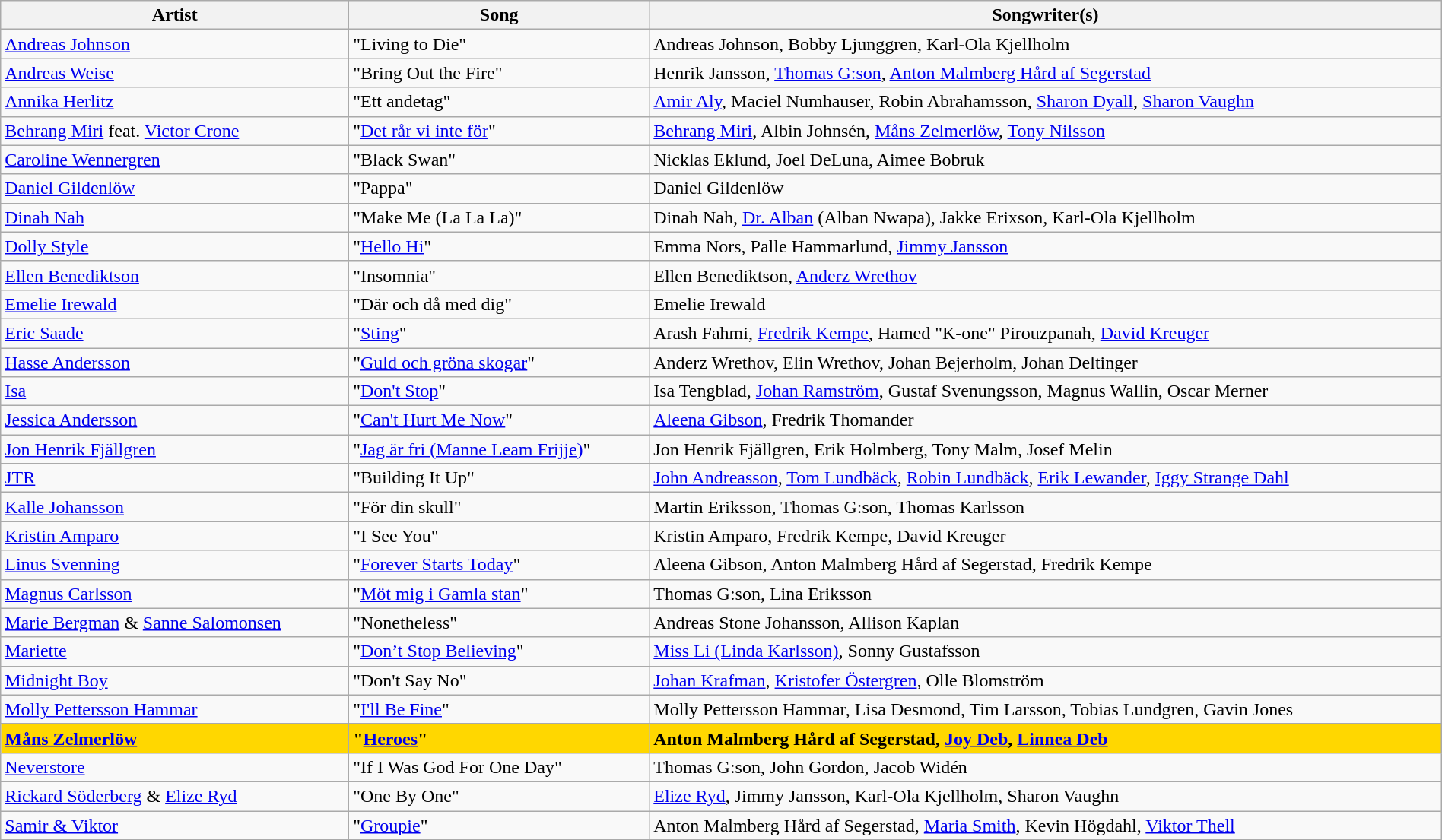<table class="sortable wikitable" width="100%" style="margin: 1em auto 1em auto;">
<tr>
<th>Artist</th>
<th>Song</th>
<th>Songwriter(s)</th>
</tr>
<tr>
<td><a href='#'>Andreas Johnson</a></td>
<td>"Living to Die"</td>
<td>Andreas Johnson, Bobby Ljunggren, Karl-Ola Kjellholm</td>
</tr>
<tr>
<td><a href='#'>Andreas Weise</a></td>
<td>"Bring Out the Fire"</td>
<td>Henrik Jansson, <a href='#'>Thomas G:son</a>, <a href='#'>Anton Malmberg Hård af Segerstad</a></td>
</tr>
<tr>
<td><a href='#'>Annika Herlitz</a></td>
<td>"Ett andetag"</td>
<td><a href='#'>Amir Aly</a>, Maciel Numhauser, Robin Abrahamsson, <a href='#'>Sharon Dyall</a>, <a href='#'>Sharon Vaughn</a></td>
</tr>
<tr>
<td><a href='#'>Behrang Miri</a> feat. <a href='#'>Victor Crone</a></td>
<td>"<a href='#'>Det rår vi inte för</a>"</td>
<td><a href='#'>Behrang Miri</a>, Albin Johnsén,  <a href='#'>Måns Zelmerlöw</a>, <a href='#'>Tony Nilsson</a></td>
</tr>
<tr>
<td><a href='#'>Caroline Wennergren</a></td>
<td>"Black Swan"</td>
<td>Nicklas Eklund, Joel DeLuna, Aimee Bobruk</td>
</tr>
<tr>
<td><a href='#'>Daniel Gildenlöw</a></td>
<td>"Pappa"</td>
<td>Daniel Gildenlöw</td>
</tr>
<tr>
<td><a href='#'>Dinah Nah</a></td>
<td>"Make Me (La La La)"</td>
<td>Dinah Nah, <a href='#'>Dr. Alban</a> (Alban Nwapa), Jakke Erixson, Karl-Ola Kjellholm</td>
</tr>
<tr>
<td><a href='#'>Dolly Style</a></td>
<td>"<a href='#'>Hello Hi</a>"</td>
<td>Emma Nors, Palle Hammarlund, <a href='#'>Jimmy Jansson</a></td>
</tr>
<tr>
<td><a href='#'>Ellen Benediktson</a></td>
<td>"Insomnia"</td>
<td>Ellen Benediktson, <a href='#'>Anderz Wrethov</a></td>
</tr>
<tr>
<td><a href='#'>Emelie Irewald</a></td>
<td>"Där och då med dig"</td>
<td>Emelie Irewald</td>
</tr>
<tr>
<td><a href='#'>Eric Saade</a></td>
<td>"<a href='#'>Sting</a>"</td>
<td>Arash Fahmi, <a href='#'>Fredrik Kempe</a>, Hamed "K-one" Pirouzpanah, <a href='#'>David Kreuger</a></td>
</tr>
<tr>
<td><a href='#'>Hasse Andersson</a></td>
<td>"<a href='#'>Guld och gröna skogar</a>"</td>
<td>Anderz Wrethov, Elin Wrethov, Johan Bejerholm, Johan Deltinger</td>
</tr>
<tr>
<td><a href='#'>Isa</a></td>
<td>"<a href='#'>Don't Stop</a>"</td>
<td>Isa Tengblad, <a href='#'>Johan Ramström</a>, Gustaf Svenungsson, Magnus Wallin, Oscar Merner</td>
</tr>
<tr>
<td><a href='#'>Jessica Andersson</a></td>
<td>"<a href='#'>Can't Hurt Me Now</a>"</td>
<td><a href='#'>Aleena Gibson</a>, Fredrik Thomander</td>
</tr>
<tr>
<td><a href='#'>Jon Henrik Fjällgren</a></td>
<td>"<a href='#'>Jag är fri (Manne Leam Frijje)</a>"</td>
<td>Jon Henrik Fjällgren, Erik Holmberg, Tony Malm, Josef Melin</td>
</tr>
<tr>
<td><a href='#'>JTR</a></td>
<td>"Building It Up"</td>
<td><a href='#'>John Andreasson</a>, <a href='#'>Tom Lundbäck</a>, <a href='#'>Robin Lundbäck</a>, <a href='#'>Erik Lewander</a>, <a href='#'>Iggy Strange Dahl</a></td>
</tr>
<tr>
<td><a href='#'>Kalle Johansson</a></td>
<td>"För din skull"</td>
<td>Martin Eriksson, Thomas G:son, Thomas Karlsson</td>
</tr>
<tr>
<td><a href='#'>Kristin Amparo</a></td>
<td>"I See You"</td>
<td>Kristin Amparo, Fredrik Kempe, David Kreuger</td>
</tr>
<tr>
<td><a href='#'>Linus Svenning</a></td>
<td>"<a href='#'>Forever Starts Today</a>"</td>
<td>Aleena Gibson, Anton Malmberg Hård af Segerstad, Fredrik Kempe</td>
</tr>
<tr>
<td><a href='#'>Magnus Carlsson</a></td>
<td>"<a href='#'>Möt mig i Gamla stan</a>"</td>
<td>Thomas G:son, Lina Eriksson</td>
</tr>
<tr>
<td><a href='#'>Marie Bergman</a> & <a href='#'>Sanne Salomonsen</a></td>
<td>"Nonetheless"</td>
<td>Andreas Stone Johansson, Allison Kaplan</td>
</tr>
<tr>
<td><a href='#'>Mariette</a></td>
<td>"<a href='#'>Don’t Stop Believing</a>"</td>
<td><a href='#'>Miss Li (Linda Karlsson)</a>, Sonny Gustafsson</td>
</tr>
<tr>
<td><a href='#'>Midnight Boy</a></td>
<td>"Don't Say No"</td>
<td><a href='#'>Johan Krafman</a>, <a href='#'>Kristofer Östergren</a>, Olle Blomström</td>
</tr>
<tr>
<td><a href='#'>Molly Pettersson Hammar</a></td>
<td>"<a href='#'>I'll Be Fine</a>"</td>
<td>Molly Pettersson Hammar, Lisa Desmond, Tim Larsson, Tobias Lundgren, Gavin Jones</td>
</tr>
<tr style="font-weight:bold;background:gold;">
<td><a href='#'>Måns Zelmerlöw</a></td>
<td>"<a href='#'>Heroes</a>"</td>
<td>Anton Malmberg Hård af Segerstad, <a href='#'>Joy Deb</a>, <a href='#'>Linnea Deb</a></td>
</tr>
<tr>
<td><a href='#'>Neverstore</a></td>
<td>"If I Was God For One Day"</td>
<td>Thomas G:son, John Gordon, Jacob Widén</td>
</tr>
<tr>
<td><a href='#'>Rickard Söderberg</a> & <a href='#'>Elize Ryd</a></td>
<td>"One By One"</td>
<td><a href='#'>Elize Ryd</a>, Jimmy Jansson, Karl-Ola Kjellholm, Sharon Vaughn</td>
</tr>
<tr>
<td><a href='#'>Samir & Viktor</a></td>
<td>"<a href='#'>Groupie</a>"</td>
<td>Anton Malmberg Hård af Segerstad, <a href='#'>Maria Smith</a>, Kevin Högdahl, <a href='#'>Viktor Thell</a></td>
</tr>
</table>
